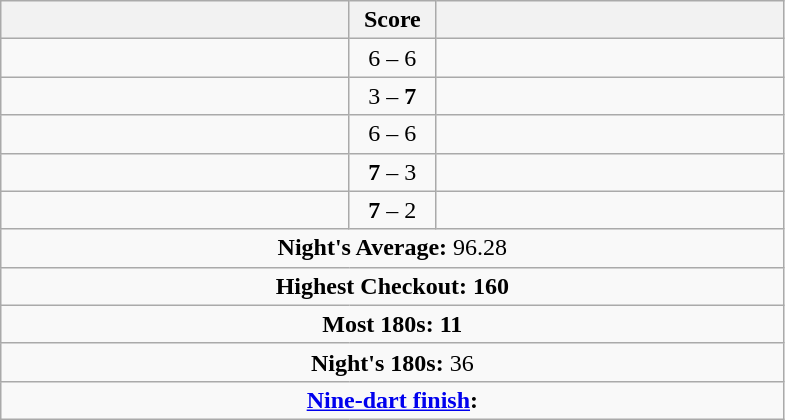<table class=wikitable style="text-align:center">
<tr>
<th width=225></th>
<th width=50>Score</th>
<th width=225></th>
</tr>
<tr align=left>
<td align=right></td>
<td align=center>6 – 6</td>
<td></td>
</tr>
<tr align=left>
<td align=right></td>
<td align=center>3 – <strong>7</strong></td>
<td></td>
</tr>
<tr align=left>
<td align=right></td>
<td align=center>6 – 6</td>
<td></td>
</tr>
<tr align=left>
<td align=right></td>
<td align=center><strong>7</strong> – 3</td>
<td></td>
</tr>
<tr align=left>
<td align=right></td>
<td align=center><strong>7</strong> – 2</td>
<td></td>
</tr>
<tr align=center>
<td colspan="3"><strong>Night's Average:</strong> 96.28</td>
</tr>
<tr align=center>
<td colspan="3"><strong>Highest Checkout:</strong>  <strong>160</strong></td>
</tr>
<tr align=center>
<td colspan="3"><strong>Most 180s:</strong>  <strong>11</strong></td>
</tr>
<tr align=center>
<td colspan="3"><strong>Night's 180s:</strong> 36</td>
</tr>
<tr align=center>
<td colspan="3"><strong><a href='#'>Nine-dart finish</a>:</strong> </td>
</tr>
</table>
